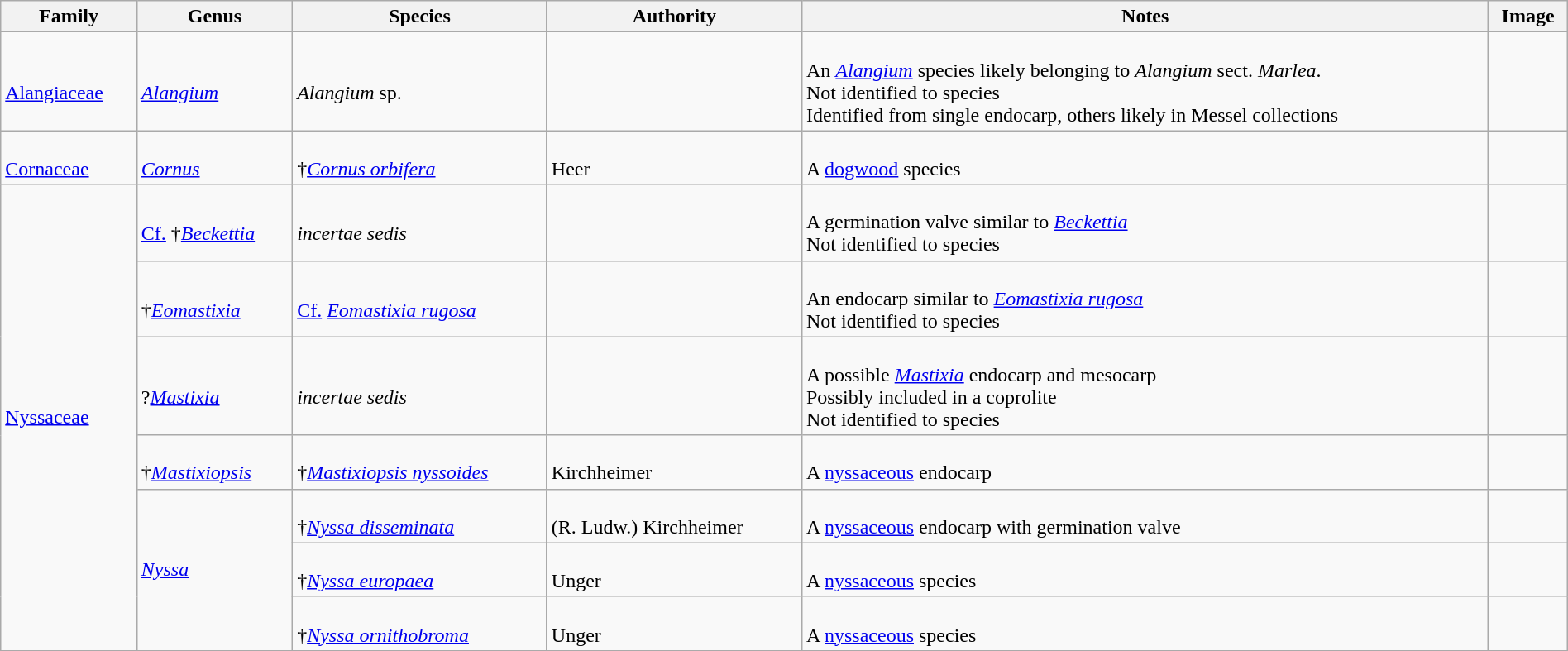<table class="wikitable" align="center" width="100%">
<tr>
<th>Family</th>
<th>Genus</th>
<th>Species</th>
<th>Authority</th>
<th>Notes</th>
<th>Image</th>
</tr>
<tr>
<td><br><a href='#'>Alangiaceae</a></td>
<td><br><em><a href='#'>Alangium</a></em></td>
<td><br><em>Alangium</em> sp.</td>
<td></td>
<td><br>An <em><a href='#'>Alangium</a></em> species likely belonging to <em>Alangium</em> sect. <em>Marlea</em>.<br>Not identified to species<br> Identified from single endocarp, others likely in Messel collections</td>
<td></td>
</tr>
<tr>
<td><br><a href='#'>Cornaceae</a></td>
<td><br><em><a href='#'>Cornus</a></em></td>
<td><br>†<em><a href='#'>Cornus orbifera</a></em></td>
<td><br>Heer</td>
<td><br>A <a href='#'>dogwood</a> species</td>
<td></td>
</tr>
<tr>
<td rowspan=7><a href='#'>Nyssaceae</a></td>
<td><br><a href='#'>Cf.</a> †<em><a href='#'>Beckettia</a></em></td>
<td><br><em>incertae sedis</em></td>
<td></td>
<td><br>A germination valve similar to <em><a href='#'>Beckettia</a></em><br> Not identified to species</td>
<td></td>
</tr>
<tr>
<td><br>†<em><a href='#'>Eomastixia</a></em></td>
<td><br><a href='#'>Cf.</a> <em><a href='#'>Eomastixia rugosa</a></em>  </td>
<td></td>
<td><br>An endocarp similar to <em><a href='#'>Eomastixia rugosa</a></em><br> Not identified to species</td>
<td></td>
</tr>
<tr>
<td><br>?<em><a href='#'>Mastixia</a></em></td>
<td><br><em>incertae sedis</em></td>
<td></td>
<td><br>A possible <em><a href='#'>Mastixia</a></em> endocarp and mesocarp<br>Possibly included in a coprolite<br> Not identified to species</td>
<td></td>
</tr>
<tr>
<td><br>†<em><a href='#'>Mastixiopsis</a></em></td>
<td><br>†<em><a href='#'>Mastixiopsis nyssoides</a></em></td>
<td><br>Kirchheimer</td>
<td><br>A <a href='#'>nyssaceous</a> endocarp</td>
<td></td>
</tr>
<tr>
<td rowspan=3><em><a href='#'>Nyssa</a></em></td>
<td><br>†<em><a href='#'>Nyssa disseminata</a></em></td>
<td><br>(R. Ludw.) Kirchheimer</td>
<td><br>A <a href='#'>nyssaceous</a> endocarp with germination valve</td>
<td></td>
</tr>
<tr>
<td><br>†<em><a href='#'>Nyssa europaea</a></em></td>
<td><br>Unger</td>
<td><br>A <a href='#'>nyssaceous</a> species</td>
<td></td>
</tr>
<tr>
<td><br>†<em><a href='#'>Nyssa ornithobroma</a></em></td>
<td><br>Unger</td>
<td><br>A <a href='#'>nyssaceous</a> species</td>
<td></td>
</tr>
<tr>
</tr>
</table>
